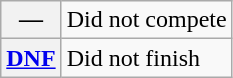<table class="wikitable">
<tr>
<th scope="row">—</th>
<td>Did not compete</td>
</tr>
<tr>
<th scope="row"><a href='#'>DNF</a></th>
<td>Did not finish</td>
</tr>
</table>
